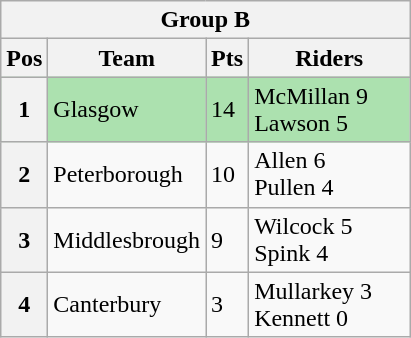<table class="wikitable">
<tr>
<th colspan="4">Group B</th>
</tr>
<tr>
<th width=20>Pos</th>
<th width=80>Team</th>
<th width=20>Pts</th>
<th width=100>Riders</th>
</tr>
<tr style="background:#ACE1AF;">
<th>1</th>
<td>Glasgow</td>
<td>14</td>
<td>McMillan 9<br>Lawson 5</td>
</tr>
<tr>
<th>2</th>
<td>Peterborough</td>
<td>10</td>
<td>Allen 6<br>Pullen 4</td>
</tr>
<tr>
<th>3</th>
<td>Middlesbrough</td>
<td>9</td>
<td>Wilcock 5<br>Spink 4</td>
</tr>
<tr>
<th>4</th>
<td>Canterbury</td>
<td>3</td>
<td>Mullarkey 3<br>Kennett 0</td>
</tr>
</table>
